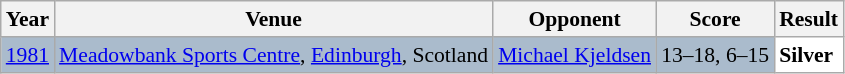<table class="sortable wikitable" style="font-size: 90%;">
<tr>
<th>Year</th>
<th>Venue</th>
<th>Opponent</th>
<th>Score</th>
<th>Result</th>
</tr>
<tr style="background:#AABBCC">
<td align="center"><a href='#'>1981</a></td>
<td align="left"><a href='#'>Meadowbank Sports Centre</a>, <a href='#'>Edinburgh</a>, Scotland</td>
<td align="left"> <a href='#'>Michael Kjeldsen</a></td>
<td align="left">13–18, 6–15</td>
<td style="text-align:left; background: white"> <strong>Silver</strong></td>
</tr>
</table>
